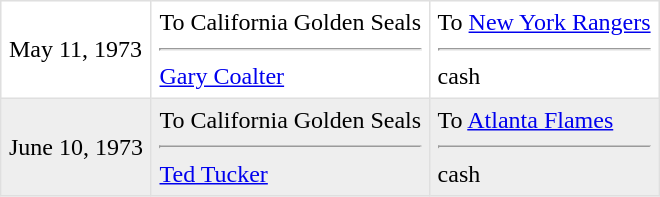<table border=1 style="border-collapse:collapse" bordercolor="#DFDFDF"  cellpadding="5">
<tr>
<td>May 11, 1973</td>
<td valign="top">To California Golden Seals <hr><a href='#'>Gary Coalter</a></td>
<td valign="top">To <a href='#'>New York Rangers</a> <hr>cash</td>
</tr>
<tr bgcolor="#eeeeee">
<td>June 10, 1973</td>
<td valign="top">To California Golden Seals <hr><a href='#'>Ted Tucker</a></td>
<td valign="top">To <a href='#'>Atlanta Flames</a> <hr>cash</td>
</tr>
</table>
